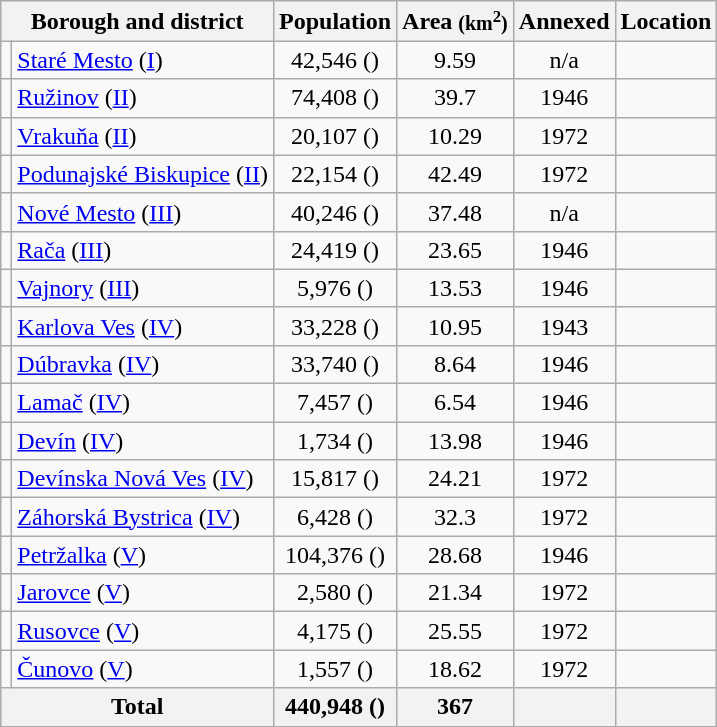<table class="wikitable sortable"  style="text-align:center;">
<tr>
<th colspan="2">Borough and district</th>
<th>Population </th>
<th>Area <small>(km<sup>2</sup>)</small></th>
<th>Annexed</th>
<th>Location</th>
</tr>
<tr>
<td></td>
<td align="left"><a href='#'>Staré Mesto</a> (<a href='#'>I</a>)</td>
<td>42,546 ()</td>
<td>9.59</td>
<td>n/a</td>
<td></td>
</tr>
<tr>
<td></td>
<td align="left"><a href='#'>Ružinov</a> (<a href='#'>II</a>)</td>
<td>74,408 ()</td>
<td>39.7</td>
<td>1946</td>
<td></td>
</tr>
<tr>
<td></td>
<td align="left"><a href='#'>Vrakuňa</a> (<a href='#'>II</a>)</td>
<td>20,107 ()</td>
<td>10.29</td>
<td>1972</td>
<td></td>
</tr>
<tr>
<td></td>
<td align="left"><a href='#'>Podunajské Biskupice</a> (<a href='#'>II</a>)</td>
<td>22,154 ()</td>
<td>42.49</td>
<td>1972</td>
<td></td>
</tr>
<tr>
<td></td>
<td align="left"><a href='#'>Nové Mesto</a> (<a href='#'>III</a>)</td>
<td>40,246 ()</td>
<td>37.48</td>
<td>n/a</td>
<td></td>
</tr>
<tr>
<td></td>
<td align="left"><a href='#'>Rača</a> (<a href='#'>III</a>)</td>
<td>24,419 ()</td>
<td>23.65</td>
<td>1946</td>
<td></td>
</tr>
<tr>
<td></td>
<td align="left"><a href='#'>Vajnory</a> (<a href='#'>III</a>)</td>
<td>5,976 ()</td>
<td>13.53</td>
<td>1946</td>
<td></td>
</tr>
<tr>
<td></td>
<td align="left"><a href='#'>Karlova Ves</a> (<a href='#'>IV</a>)</td>
<td>33,228 ()</td>
<td>10.95</td>
<td>1943</td>
<td></td>
</tr>
<tr>
<td></td>
<td align="left"><a href='#'>Dúbravka</a> (<a href='#'>IV</a>)</td>
<td>33,740 ()</td>
<td>8.64</td>
<td>1946</td>
<td></td>
</tr>
<tr>
<td></td>
<td align="left"><a href='#'>Lamač</a> (<a href='#'>IV</a>)</td>
<td>7,457 ()</td>
<td>6.54</td>
<td>1946</td>
<td></td>
</tr>
<tr>
<td></td>
<td align="left"><a href='#'>Devín</a> (<a href='#'>IV</a>)</td>
<td>1,734 ()</td>
<td>13.98</td>
<td>1946</td>
<td></td>
</tr>
<tr>
<td></td>
<td align="left"><a href='#'>Devínska Nová Ves</a> (<a href='#'>IV</a>)</td>
<td>15,817 ()</td>
<td>24.21</td>
<td>1972</td>
<td></td>
</tr>
<tr>
<td></td>
<td align="left"><a href='#'>Záhorská Bystrica</a> (<a href='#'>IV</a>)</td>
<td>6,428 ()</td>
<td>32.3</td>
<td>1972</td>
<td></td>
</tr>
<tr>
<td></td>
<td align="left"><a href='#'>Petržalka</a> (<a href='#'>V</a>)</td>
<td>104,376 ()</td>
<td>28.68</td>
<td>1946</td>
<td></td>
</tr>
<tr>
<td></td>
<td align="left"><a href='#'>Jarovce</a> (<a href='#'>V</a>)</td>
<td>2,580 ()</td>
<td>21.34</td>
<td>1972</td>
<td></td>
</tr>
<tr>
<td></td>
<td align="left"><a href='#'>Rusovce</a> (<a href='#'>V</a>)</td>
<td>4,175 ()</td>
<td>25.55</td>
<td>1972</td>
<td></td>
</tr>
<tr>
<td></td>
<td align="left"><a href='#'>Čunovo</a> (<a href='#'>V</a>)</td>
<td>1,557 ()</td>
<td>18.62</td>
<td>1972</td>
<td></td>
</tr>
<tr>
<th colspan="2">Total</th>
<th>440,948 ()</th>
<th>367</th>
<th></th>
<th></th>
</tr>
</table>
